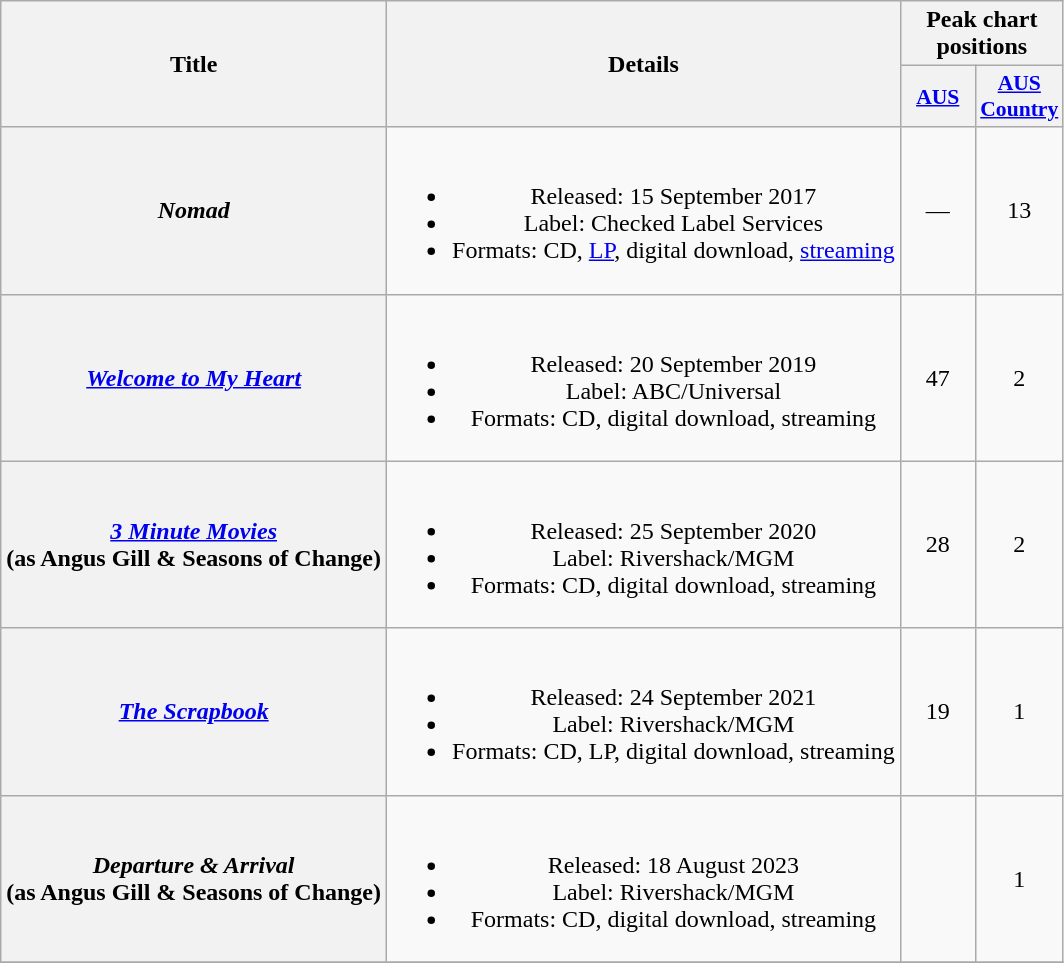<table class="wikitable plainrowheaders" style="text-align:center">
<tr>
<th scope="col" rowspan="2">Title</th>
<th scope="col" rowspan="2">Details</th>
<th scope="col" colspan="2">Peak chart positions</th>
</tr>
<tr>
<th scope="col" style="width:3em;font-size:90%;"><a href='#'>AUS</a><br></th>
<th scope="col" style="width:3em;font-size:90%;"><a href='#'>AUS<br>Country</a></th>
</tr>
<tr>
<th scope="row"><em>Nomad</em></th>
<td><br><ul><li>Released: 15 September 2017</li><li>Label: Checked Label Services</li><li>Formats: CD, <a href='#'>LP</a>, digital download, <a href='#'>streaming</a></li></ul></td>
<td>—</td>
<td>13</td>
</tr>
<tr>
<th scope="row"><em><a href='#'>Welcome to My Heart</a></em></th>
<td><br><ul><li>Released: 20 September 2019</li><li>Label: ABC/Universal</li><li>Formats: CD, digital download, streaming</li></ul></td>
<td>47</td>
<td>2</td>
</tr>
<tr>
<th scope="row"><em><a href='#'>3 Minute Movies</a></em> <br> (as Angus Gill & Seasons of Change)</th>
<td><br><ul><li>Released: 25 September 2020</li><li>Label: Rivershack/MGM</li><li>Formats: CD, digital download, streaming</li></ul></td>
<td>28</td>
<td>2</td>
</tr>
<tr>
<th scope="row"><em><a href='#'>The Scrapbook</a></em></th>
<td><br><ul><li>Released: 24 September 2021</li><li>Label: Rivershack/MGM</li><li>Formats: CD, LP, digital download, streaming</li></ul></td>
<td>19 <br></td>
<td>1</td>
</tr>
<tr>
<th scope="row"><em>Departure & Arrival</em> <br> (as Angus Gill & Seasons of Change)</th>
<td><br><ul><li>Released: 18 August 2023</li><li>Label: Rivershack/MGM</li><li>Formats: CD, digital download, streaming</li></ul></td>
<td></td>
<td>1</td>
</tr>
<tr>
</tr>
</table>
